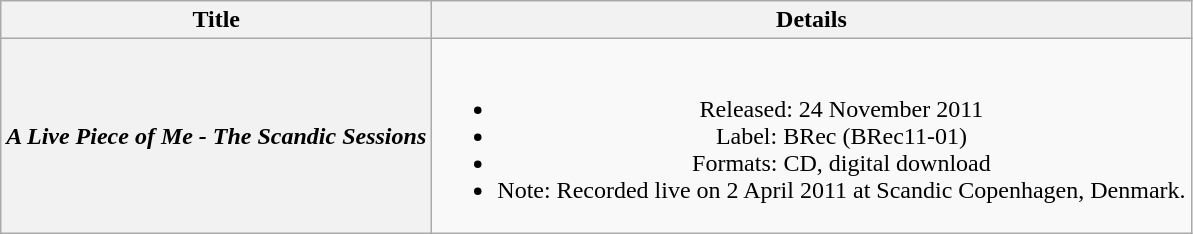<table class="wikitable plainrowheaders" style="text-align:center;">
<tr>
<th scope="col" rowspan="1">Title</th>
<th scope="col" rowspan="1">Details</th>
</tr>
<tr>
<th scope="row"><em>A Live Piece of Me - The Scandic Sessions</em></th>
<td><br><ul><li>Released: 24 November 2011</li><li>Label: BRec (BRec11-01)</li><li>Formats: CD, digital download</li><li>Note: Recorded live on 2 April 2011 at Scandic Copenhagen, Denmark.</li></ul></td>
</tr>
</table>
